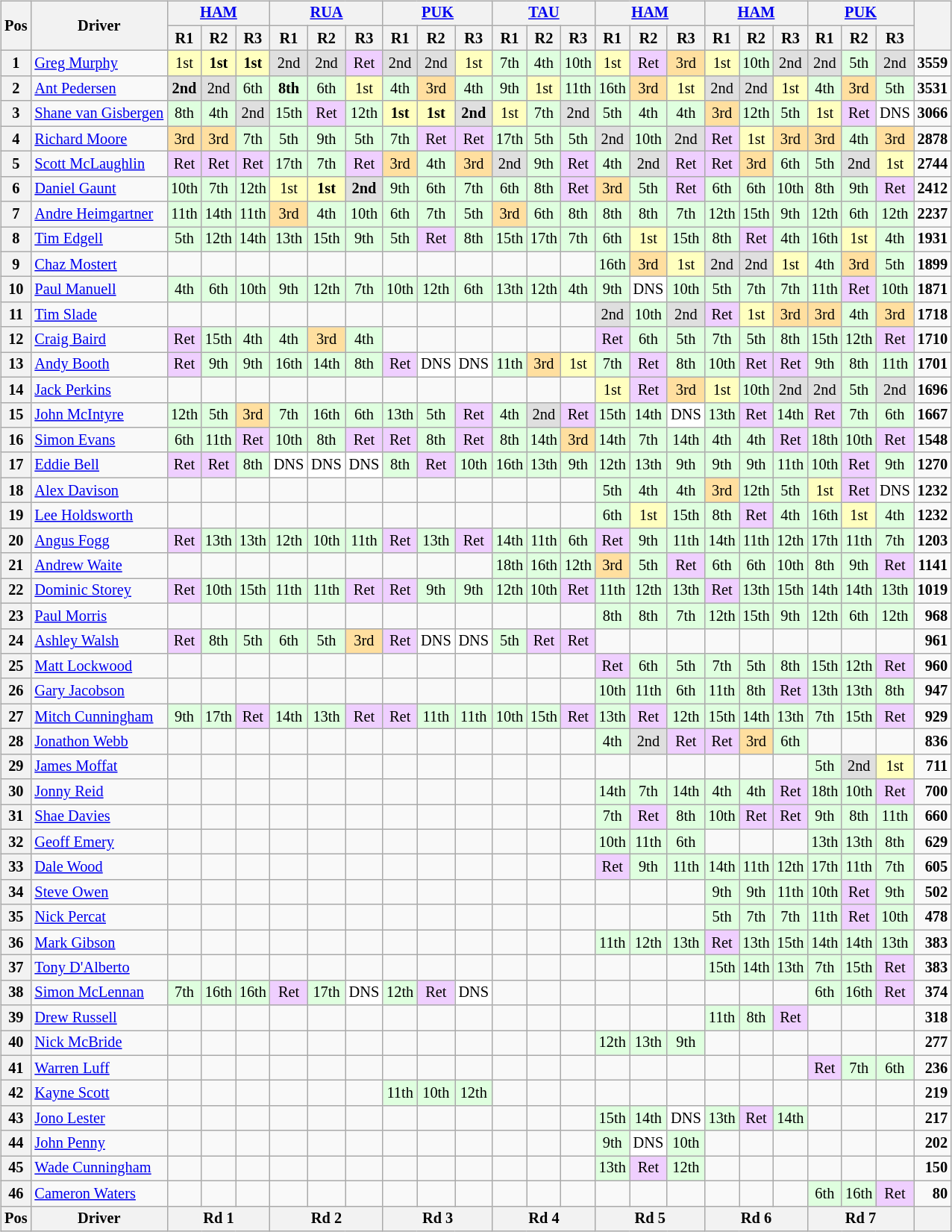<table>
<tr>
<td><br><table class="wikitable" style="font-size: 85%; text-align:center">
<tr>
<th rowspan=2>Pos</th>
<th rowspan=2>Driver</th>
<th colspan=3><a href='#'>HAM</a></th>
<th colspan=3><a href='#'>RUA</a></th>
<th colspan=3><a href='#'>PUK</a></th>
<th colspan=3><a href='#'>TAU</a></th>
<th colspan=3><a href='#'>HAM</a></th>
<th colspan=3><a href='#'>HAM</a></th>
<th colspan=3><a href='#'>PUK</a></th>
<th rowspan=2></th>
</tr>
<tr>
<th>R1</th>
<th>R2</th>
<th>R3</th>
<th>R1</th>
<th>R2</th>
<th>R3</th>
<th>R1</th>
<th>R2</th>
<th>R3</th>
<th>R1</th>
<th>R2</th>
<th>R3</th>
<th>R1</th>
<th>R2</th>
<th>R3</th>
<th>R1</th>
<th>R2</th>
<th>R3</th>
<th>R1</th>
<th>R2</th>
<th>R3</th>
</tr>
<tr>
<th>1</th>
<td align=left> <a href='#'>Greg Murphy</a></td>
<td style="background:#ffffbf;">1st</td>
<td style="background:#ffffbf;"><strong>1st</strong></td>
<td style="background:#ffffbf;"><strong>1st</strong></td>
<td style="background:#dfdfdf;">2nd</td>
<td style="background:#dfdfdf;">2nd</td>
<td style="background:#efcfff;">Ret</td>
<td style="background:#dfdfdf;">2nd</td>
<td style="background:#dfdfdf;">2nd</td>
<td style="background:#ffffbf;">1st</td>
<td style="background:#dfffdf;">7th</td>
<td style="background:#dfffdf;">4th</td>
<td style="background:#dfffdf;">10th</td>
<td style="background:#ffffbf;">1st</td>
<td style="background:#efcfff;">Ret</td>
<td style="background:#ffdf9f;">3rd</td>
<td style="background:#ffffbf;">1st</td>
<td style="background:#dfffdf;">10th</td>
<td style="background:#dfdfdf;">2nd</td>
<td style="background:#dfdfdf;">2nd</td>
<td style="background:#dfffdf;">5th</td>
<td style="background:#dfdfdf;">2nd</td>
<td align="right"><strong>3559</strong></td>
</tr>
<tr>
<th>2</th>
<td align=left> <a href='#'>Ant Pedersen</a></td>
<td style="background:#dfdfdf;"><strong>2nd</strong></td>
<td style="background:#dfdfdf;">2nd</td>
<td style="background:#dfffdf;">6th</td>
<td style="background:#dfffdf;"><strong>8th</strong></td>
<td style="background:#dfffdf;">6th</td>
<td style="background:#ffffbf;">1st</td>
<td style="background:#dfffdf;">4th</td>
<td style="background:#ffdf9f;">3rd</td>
<td style="background:#dfffdf;">4th</td>
<td style="background:#dfffdf;">9th</td>
<td style="background:#ffffbf;">1st</td>
<td style="background:#dfffdf;">11th</td>
<td style="background:#dfffdf;">16th</td>
<td style="background:#ffdf9f;">3rd</td>
<td style="background:#ffffbf;">1st</td>
<td style="background:#dfdfdf;">2nd</td>
<td style="background:#dfdfdf;">2nd</td>
<td style="background:#ffffbf;">1st</td>
<td style="background:#dfffdf;">4th</td>
<td style="background:#ffdf9f;">3rd</td>
<td style="background:#dfffdf;">5th</td>
<td align="right"><strong>3531</strong></td>
</tr>
<tr>
<th>3</th>
<td align=left> <a href='#'>Shane van Gisbergen</a></td>
<td style="background:#dfffdf;">8th</td>
<td style="background:#dfffdf;">4th</td>
<td style="background:#dfdfdf;">2nd</td>
<td style="background:#dfffdf;">15th</td>
<td style="background:#efcfff;">Ret</td>
<td style="background:#dfffdf;">12th</td>
<td style="background:#ffffbf;"><strong>1st</strong></td>
<td style="background:#ffffbf;"><strong>1st</strong></td>
<td style="background:#dfdfdf;"><strong>2nd</strong></td>
<td style="background:#ffffbf;">1st</td>
<td style="background:#dfffdf;">7th</td>
<td style="background:#dfdfdf;">2nd</td>
<td style="background:#dfffdf;">5th</td>
<td style="background:#dfffdf;">4th</td>
<td style="background:#dfffdf;">4th</td>
<td style="background:#ffdf9f;">3rd</td>
<td style="background:#dfffdf;">12th</td>
<td style="background:#dfffdf;">5th</td>
<td style="background:#ffffbf;">1st</td>
<td style="background:#efcfff;">Ret</td>
<td style="background:#ffffff;">DNS</td>
<td align="right"><strong>3066</strong></td>
</tr>
<tr>
<th>4</th>
<td align=left> <a href='#'>Richard Moore</a></td>
<td style="background:#ffdf9f;">3rd</td>
<td style="background:#ffdf9f;">3rd</td>
<td style="background:#dfffdf;">7th</td>
<td style="background:#dfffdf;">5th</td>
<td style="background:#dfffdf;">9th</td>
<td style="background:#dfffdf;">5th</td>
<td style="background:#dfffdf;">7th</td>
<td style="background:#efcfff;">Ret</td>
<td style="background:#efcfff;">Ret</td>
<td style="background:#dfffdf;">17th</td>
<td style="background:#dfffdf;">5th</td>
<td style="background:#dfffdf;">5th</td>
<td style="background:#dfdfdf;">2nd</td>
<td style="background:#dfffdf;">10th</td>
<td style="background:#dfdfdf;">2nd</td>
<td style="background:#efcfff;">Ret</td>
<td style="background:#ffffbf;">1st</td>
<td style="background:#ffdf9f;">3rd</td>
<td style="background:#ffdf9f;">3rd</td>
<td style="background:#dfffdf;">4th</td>
<td style="background:#ffdf9f;">3rd</td>
<td align="right"><strong>2878</strong></td>
</tr>
<tr>
<th>5</th>
<td align=left> <a href='#'>Scott McLaughlin</a></td>
<td style="background:#efcfff;">Ret</td>
<td style="background:#efcfff;">Ret</td>
<td style="background:#efcfff;">Ret</td>
<td style="background:#dfffdf;">17th</td>
<td style="background:#dfffdf;">7th</td>
<td style="background:#efcfff;">Ret</td>
<td style="background:#ffdf9f;">3rd</td>
<td style="background:#dfffdf;">4th</td>
<td style="background:#ffdf9f;">3rd</td>
<td style="background:#dfdfdf;">2nd</td>
<td style="background:#dfffdf;">9th</td>
<td style="background:#efcfff;">Ret</td>
<td style="background:#dfffdf;">4th</td>
<td style="background:#dfdfdf;">2nd</td>
<td style="background:#efcfff;">Ret</td>
<td style="background:#efcfff;">Ret</td>
<td style="background:#ffdf9f;">3rd</td>
<td style="background:#dfffdf;">6th</td>
<td style="background:#dfffdf;">5th</td>
<td style="background:#dfdfdf;">2nd</td>
<td style="background:#ffffbf;">1st</td>
<td align="right"><strong>2744</strong></td>
</tr>
<tr>
<th>6</th>
<td align=left> <a href='#'>Daniel Gaunt</a></td>
<td style="background:#dfffdf;">10th</td>
<td style="background:#dfffdf;">7th</td>
<td style="background:#dfffdf;">12th</td>
<td style="background:#ffffbf;">1st</td>
<td style="background:#ffffbf;"><strong>1st</strong></td>
<td style="background:#dfdfdf;"><strong>2nd</strong></td>
<td style="background:#dfffdf;">9th</td>
<td style="background:#dfffdf;">6th</td>
<td style="background:#dfffdf;">7th</td>
<td style="background:#dfffdf;">6th</td>
<td style="background:#dfffdf;">8th</td>
<td style="background:#efcfff;">Ret</td>
<td style="background:#ffdf9f;">3rd</td>
<td style="background:#dfffdf;">5th</td>
<td style="background:#efcfff;">Ret</td>
<td style="background:#dfffdf;">6th</td>
<td style="background:#dfffdf;">6th</td>
<td style="background:#dfffdf;">10th</td>
<td style="background:#dfffdf;">8th</td>
<td style="background:#dfffdf;">9th</td>
<td style="background:#efcfff;">Ret</td>
<td align="right"><strong>2412</strong></td>
</tr>
<tr>
<th>7</th>
<td align=left> <a href='#'>Andre Heimgartner</a></td>
<td style="background:#dfffdf;">11th</td>
<td style="background:#dfffdf;">14th</td>
<td style="background:#dfffdf;">11th</td>
<td style="background:#ffdf9f;">3rd</td>
<td style="background:#dfffdf;">4th</td>
<td style="background:#dfffdf;">10th</td>
<td style="background:#dfffdf;">6th</td>
<td style="background:#dfffdf;">7th</td>
<td style="background:#dfffdf;">5th</td>
<td style="background:#ffdf9f;">3rd</td>
<td style="background:#dfffdf;">6th</td>
<td style="background:#dfffdf;">8th</td>
<td style="background:#dfffdf;">8th</td>
<td style="background:#dfffdf;">8th</td>
<td style="background:#dfffdf;">7th</td>
<td style="background:#dfffdf;">12th</td>
<td style="background:#dfffdf;">15th</td>
<td style="background:#dfffdf;">9th</td>
<td style="background:#dfffdf;">12th</td>
<td style="background:#dfffdf;">6th</td>
<td style="background:#dfffdf;">12th</td>
<td align="right"><strong>2237</strong></td>
</tr>
<tr>
<th>8</th>
<td align=left> <a href='#'>Tim Edgell</a></td>
<td style="background:#dfffdf;">5th</td>
<td style="background:#dfffdf;">12th</td>
<td style="background:#dfffdf;">14th</td>
<td style="background:#dfffdf;">13th</td>
<td style="background:#dfffdf;">15th</td>
<td style="background:#dfffdf;">9th</td>
<td style="background:#dfffdf;">5th</td>
<td style="background:#efcfff;">Ret</td>
<td style="background:#dfffdf;">8th</td>
<td style="background:#dfffdf;">15th</td>
<td style="background:#dfffdf;">17th</td>
<td style="background:#dfffdf;">7th</td>
<td style="background:#dfffdf;">6th</td>
<td style="background:#ffffbf;">1st</td>
<td style="background:#dfffdf;">15th</td>
<td style="background:#dfffdf;">8th</td>
<td style="background:#efcfff;">Ret</td>
<td style="background:#dfffdf;">4th</td>
<td style="background:#dfffdf;">16th</td>
<td style="background:#ffffbf;">1st</td>
<td style="background:#dfffdf;">4th</td>
<td align="right"><strong>1931</strong></td>
</tr>
<tr>
<th>9</th>
<td align=left> <a href='#'>Chaz Mostert</a></td>
<td></td>
<td></td>
<td></td>
<td></td>
<td></td>
<td></td>
<td></td>
<td></td>
<td></td>
<td></td>
<td></td>
<td></td>
<td style="background:#dfffdf;">16th</td>
<td style="background:#ffdf9f;">3rd</td>
<td style="background:#ffffbf;">1st</td>
<td style="background:#dfdfdf;">2nd</td>
<td style="background:#dfdfdf;">2nd</td>
<td style="background:#ffffbf;">1st</td>
<td style="background:#dfffdf;">4th</td>
<td style="background:#ffdf9f;">3rd</td>
<td style="background:#dfffdf;">5th</td>
<td align="right"><strong>1899</strong></td>
</tr>
<tr>
<th>10</th>
<td align=left> <a href='#'>Paul Manuell</a></td>
<td style="background:#dfffdf;">4th</td>
<td style="background:#dfffdf;">6th</td>
<td style="background:#dfffdf;">10th</td>
<td style="background:#dfffdf;">9th</td>
<td style="background:#dfffdf;">12th</td>
<td style="background:#dfffdf;">7th</td>
<td style="background:#dfffdf;">10th</td>
<td style="background:#dfffdf;">12th</td>
<td style="background:#dfffdf;">6th</td>
<td style="background:#dfffdf;">13th</td>
<td style="background:#dfffdf;">12th</td>
<td style="background:#dfffdf;">4th</td>
<td style="background:#dfffdf;">9th</td>
<td style="background:#ffffff;">DNS</td>
<td style="background:#dfffdf;">10th</td>
<td style="background:#dfffdf;">5th</td>
<td style="background:#dfffdf;">7th</td>
<td style="background:#dfffdf;">7th</td>
<td style="background:#dfffdf;">11th</td>
<td style="background:#efcfff;">Ret</td>
<td style="background:#dfffdf;">10th</td>
<td align="right"><strong>1871</strong></td>
</tr>
<tr>
<th>11</th>
<td align=left> <a href='#'>Tim Slade</a></td>
<td></td>
<td></td>
<td></td>
<td></td>
<td></td>
<td></td>
<td></td>
<td></td>
<td></td>
<td></td>
<td></td>
<td></td>
<td style="background:#dfdfdf;">2nd</td>
<td style="background:#dfffdf;">10th</td>
<td style="background:#dfdfdf;">2nd</td>
<td style="background:#efcfff;">Ret</td>
<td style="background:#ffffbf;">1st</td>
<td style="background:#ffdf9f;">3rd</td>
<td style="background:#ffdf9f;">3rd</td>
<td style="background:#dfffdf;">4th</td>
<td style="background:#ffdf9f;">3rd</td>
<td align="right"><strong>1718</strong></td>
</tr>
<tr>
<th>12</th>
<td align=left> <a href='#'>Craig Baird</a></td>
<td style="background:#efcfff;">Ret</td>
<td style="background:#dfffdf;">15th</td>
<td style="background:#dfffdf;">4th</td>
<td style="background:#dfffdf;">4th</td>
<td style="background:#ffdf9f;">3rd</td>
<td style="background:#dfffdf;">4th</td>
<td></td>
<td></td>
<td></td>
<td></td>
<td></td>
<td></td>
<td style="background:#efcfff;">Ret</td>
<td style="background:#dfffdf;">6th</td>
<td style="background:#dfffdf;">5th</td>
<td style="background:#dfffdf;">7th</td>
<td style="background:#dfffdf;">5th</td>
<td style="background:#dfffdf;">8th</td>
<td style="background:#dfffdf;">15th</td>
<td style="background:#dfffdf;">12th</td>
<td style="background:#efcfff;">Ret</td>
<td align="right"><strong>1710</strong></td>
</tr>
<tr>
<th>13</th>
<td align=left> <a href='#'>Andy Booth</a></td>
<td style="background:#efcfff;">Ret</td>
<td style="background:#dfffdf;">9th</td>
<td style="background:#dfffdf;">9th</td>
<td style="background:#dfffdf;">16th</td>
<td style="background:#dfffdf;">14th</td>
<td style="background:#dfffdf;">8th</td>
<td style="background:#efcfff;">Ret</td>
<td style="background:#ffffff;">DNS</td>
<td style="background:#ffffff;">DNS</td>
<td style="background:#dfffdf;">11th</td>
<td style="background:#ffdf9f;">3rd</td>
<td style="background:#ffffbf;">1st</td>
<td style="background:#dfffdf;">7th</td>
<td style="background:#efcfff;">Ret</td>
<td style="background:#dfffdf;">8th</td>
<td style="background:#dfffdf;">10th</td>
<td style="background:#efcfff;">Ret</td>
<td style="background:#efcfff;">Ret</td>
<td style="background:#dfffdf;">9th</td>
<td style="background:#dfffdf;">8th</td>
<td style="background:#dfffdf;">11th</td>
<td align="right"><strong>1701</strong></td>
</tr>
<tr>
<th>14</th>
<td align=left> <a href='#'>Jack Perkins</a></td>
<td></td>
<td></td>
<td></td>
<td></td>
<td></td>
<td></td>
<td></td>
<td></td>
<td></td>
<td></td>
<td></td>
<td></td>
<td style="background:#ffffbf;">1st</td>
<td style="background:#efcfff;">Ret</td>
<td style="background:#ffdf9f;">3rd</td>
<td style="background:#ffffbf;">1st</td>
<td style="background:#dfffdf;">10th</td>
<td style="background:#dfdfdf;">2nd</td>
<td style="background:#dfdfdf;">2nd</td>
<td style="background:#dfffdf;">5th</td>
<td style="background:#dfdfdf;">2nd</td>
<td align="right"><strong>1696</strong></td>
</tr>
<tr>
<th>15</th>
<td align=left> <a href='#'>John McIntyre</a></td>
<td style="background:#dfffdf;">12th</td>
<td style="background:#dfffdf;">5th</td>
<td style="background:#ffdf9f;">3rd</td>
<td style="background:#dfffdf;">7th</td>
<td style="background:#dfffdf;">16th</td>
<td style="background:#dfffdf;">6th</td>
<td style="background:#dfffdf;">13th</td>
<td style="background:#dfffdf;">5th</td>
<td style="background:#efcfff;">Ret</td>
<td style="background:#dfffdf;">4th</td>
<td style="background:#dfdfdf;">2nd</td>
<td style="background:#efcfff;">Ret</td>
<td style="background:#dfffdf;">15th</td>
<td style="background:#dfffdf;">14th</td>
<td style="background:#ffffff;">DNS</td>
<td style="background:#dfffdf;">13th</td>
<td style="background:#efcfff;">Ret</td>
<td style="background:#dfffdf;">14th</td>
<td style="background:#efcfff;">Ret</td>
<td style="background:#dfffdf;">7th</td>
<td style="background:#dfffdf;">6th</td>
<td align="right"><strong>1667</strong></td>
</tr>
<tr>
<th>16</th>
<td align=left> <a href='#'>Simon Evans</a></td>
<td style="background:#dfffdf;">6th</td>
<td style="background:#dfffdf;">11th</td>
<td style="background:#efcfff;">Ret</td>
<td style="background:#dfffdf;">10th</td>
<td style="background:#dfffdf;">8th</td>
<td style="background:#efcfff;">Ret</td>
<td style="background:#efcfff;">Ret</td>
<td style="background:#dfffdf;">8th</td>
<td style="background:#efcfff;">Ret</td>
<td style="background:#dfffdf;">8th</td>
<td style="background:#dfffdf;">14th</td>
<td style="background:#ffdf9f;">3rd</td>
<td style="background:#dfffdf;">14th</td>
<td style="background:#dfffdf;">7th</td>
<td style="background:#dfffdf;">14th</td>
<td style="background:#dfffdf;">4th</td>
<td style="background:#dfffdf;">4th</td>
<td style="background:#efcfff;">Ret</td>
<td style="background:#dfffdf;">18th</td>
<td style="background:#dfffdf;">10th</td>
<td style="background:#efcfff;">Ret</td>
<td align="right"><strong>1548</strong></td>
</tr>
<tr>
<th>17</th>
<td align=left> <a href='#'>Eddie Bell</a></td>
<td style="background:#efcfff;">Ret</td>
<td style="background:#efcfff;">Ret</td>
<td style="background:#dfffdf;">8th</td>
<td style="background:#ffffff;">DNS</td>
<td style="background:#ffffff;">DNS</td>
<td style="background:#ffffff;">DNS</td>
<td style="background:#dfffdf;">8th</td>
<td style="background:#efcfff;">Ret</td>
<td style="background:#dfffdf;">10th</td>
<td style="background:#dfffdf;">16th</td>
<td style="background:#dfffdf;">13th</td>
<td style="background:#dfffdf;">9th</td>
<td style="background:#dfffdf;">12th</td>
<td style="background:#dfffdf;">13th</td>
<td style="background:#dfffdf;">9th</td>
<td style="background:#dfffdf;">9th</td>
<td style="background:#dfffdf;">9th</td>
<td style="background:#dfffdf;">11th</td>
<td style="background:#dfffdf;">10th</td>
<td style="background:#efcfff;">Ret</td>
<td style="background:#dfffdf;">9th</td>
<td align="right"><strong>1270</strong></td>
</tr>
<tr>
<th>18</th>
<td align=left> <a href='#'>Alex Davison</a></td>
<td></td>
<td></td>
<td></td>
<td></td>
<td></td>
<td></td>
<td></td>
<td></td>
<td></td>
<td></td>
<td></td>
<td></td>
<td style="background:#dfffdf;">5th</td>
<td style="background:#dfffdf;">4th</td>
<td style="background:#dfffdf;">4th</td>
<td style="background:#ffdf9f;">3rd</td>
<td style="background:#dfffdf;">12th</td>
<td style="background:#dfffdf;">5th</td>
<td style="background:#ffffbf;">1st</td>
<td style="background:#efcfff;">Ret</td>
<td style="background:#ffffff;">DNS</td>
<td align="right"><strong>1232</strong></td>
</tr>
<tr>
<th>19</th>
<td align=left> <a href='#'>Lee Holdsworth</a></td>
<td></td>
<td></td>
<td></td>
<td></td>
<td></td>
<td></td>
<td></td>
<td></td>
<td></td>
<td></td>
<td></td>
<td></td>
<td style="background:#dfffdf;">6th</td>
<td style="background:#ffffbf;">1st</td>
<td style="background:#dfffdf;">15th</td>
<td style="background:#dfffdf;">8th</td>
<td style="background:#efcfff;">Ret</td>
<td style="background:#dfffdf;">4th</td>
<td style="background:#dfffdf;">16th</td>
<td style="background:#ffffbf;">1st</td>
<td style="background:#dfffdf;">4th</td>
<td align="right"><strong>1232</strong></td>
</tr>
<tr>
<th>20</th>
<td align=left> <a href='#'>Angus Fogg</a></td>
<td style="background:#efcfff;">Ret</td>
<td style="background:#dfffdf;">13th</td>
<td style="background:#dfffdf;">13th</td>
<td style="background:#dfffdf;">12th</td>
<td style="background:#dfffdf;">10th</td>
<td style="background:#dfffdf;">11th</td>
<td style="background:#efcfff;">Ret</td>
<td style="background:#dfffdf;">13th</td>
<td style="background:#efcfff;">Ret</td>
<td style="background:#dfffdf;">14th</td>
<td style="background:#dfffdf;">11th</td>
<td style="background:#dfffdf;">6th</td>
<td style="background:#efcfff;">Ret</td>
<td style="background:#dfffdf;">9th</td>
<td style="background:#dfffdf;">11th</td>
<td style="background:#dfffdf;">14th</td>
<td style="background:#dfffdf;">11th</td>
<td style="background:#dfffdf;">12th</td>
<td style="background:#dfffdf;">17th</td>
<td style="background:#dfffdf;">11th</td>
<td style="background:#dfffdf;">7th</td>
<td align="right"><strong>1203</strong></td>
</tr>
<tr>
<th>21</th>
<td align=left> <a href='#'>Andrew Waite</a></td>
<td></td>
<td></td>
<td></td>
<td></td>
<td></td>
<td></td>
<td></td>
<td></td>
<td></td>
<td style="background:#dfffdf;">18th</td>
<td style="background:#dfffdf;">16th</td>
<td style="background:#dfffdf;">12th</td>
<td style="background:#ffdf9f;">3rd</td>
<td style="background:#dfffdf;">5th</td>
<td style="background:#efcfff;">Ret</td>
<td style="background:#dfffdf;">6th</td>
<td style="background:#dfffdf;">6th</td>
<td style="background:#dfffdf;">10th</td>
<td style="background:#dfffdf;">8th</td>
<td style="background:#dfffdf;">9th</td>
<td style="background:#efcfff;">Ret</td>
<td align="right"><strong>1141</strong></td>
</tr>
<tr>
<th>22</th>
<td align=left> <a href='#'>Dominic Storey</a></td>
<td style="background:#efcfff;">Ret</td>
<td style="background:#dfffdf;">10th</td>
<td style="background:#dfffdf;">15th</td>
<td style="background:#dfffdf;">11th</td>
<td style="background:#dfffdf;">11th</td>
<td style="background:#efcfff;">Ret</td>
<td style="background:#efcfff;">Ret</td>
<td style="background:#dfffdf;">9th</td>
<td style="background:#dfffdf;">9th</td>
<td style="background:#dfffdf;">12th</td>
<td style="background:#dfffdf;">10th</td>
<td style="background:#efcfff;">Ret</td>
<td style="background:#dfffdf;">11th</td>
<td style="background:#dfffdf;">12th</td>
<td style="background:#dfffdf;">13th</td>
<td style="background:#efcfff;">Ret</td>
<td style="background:#dfffdf;">13th</td>
<td style="background:#dfffdf;">15th</td>
<td style="background:#dfffdf;">14th</td>
<td style="background:#dfffdf;">14th</td>
<td style="background:#dfffdf;">13th</td>
<td align="right"><strong>1019</strong></td>
</tr>
<tr>
<th>23</th>
<td align=left> <a href='#'>Paul Morris</a></td>
<td></td>
<td></td>
<td></td>
<td></td>
<td></td>
<td></td>
<td></td>
<td></td>
<td></td>
<td></td>
<td></td>
<td></td>
<td style="background:#dfffdf;">8th</td>
<td style="background:#dfffdf;">8th</td>
<td style="background:#dfffdf;">7th</td>
<td style="background:#dfffdf;">12th</td>
<td style="background:#dfffdf;">15th</td>
<td style="background:#dfffdf;">9th</td>
<td style="background:#dfffdf;">12th</td>
<td style="background:#dfffdf;">6th</td>
<td style="background:#dfffdf;">12th</td>
<td align="right"><strong>968</strong></td>
</tr>
<tr>
<th>24</th>
<td align=left> <a href='#'>Ashley Walsh</a></td>
<td style="background:#efcfff;">Ret</td>
<td style="background:#dfffdf;">8th</td>
<td style="background:#dfffdf;">5th</td>
<td style="background:#dfffdf;">6th</td>
<td style="background:#dfffdf;">5th</td>
<td style="background:#ffdf9f;">3rd</td>
<td style="background:#efcfff;">Ret</td>
<td style="background:#ffffff;">DNS</td>
<td style="background:#ffffff;">DNS</td>
<td style="background:#dfffdf;">5th</td>
<td style="background:#efcfff;">Ret</td>
<td style="background:#efcfff;">Ret</td>
<td></td>
<td></td>
<td></td>
<td></td>
<td></td>
<td></td>
<td></td>
<td></td>
<td></td>
<td align="right"><strong>961</strong></td>
</tr>
<tr>
<th>25</th>
<td align=left> <a href='#'>Matt Lockwood</a></td>
<td></td>
<td></td>
<td></td>
<td></td>
<td></td>
<td></td>
<td></td>
<td></td>
<td></td>
<td></td>
<td></td>
<td></td>
<td style="background:#efcfff;">Ret</td>
<td style="background:#dfffdf;">6th</td>
<td style="background:#dfffdf;">5th</td>
<td style="background:#dfffdf;">7th</td>
<td style="background:#dfffdf;">5th</td>
<td style="background:#dfffdf;">8th</td>
<td style="background:#dfffdf;">15th</td>
<td style="background:#dfffdf;">12th</td>
<td style="background:#efcfff;">Ret</td>
<td align="right"><strong>960</strong></td>
</tr>
<tr>
<th>26</th>
<td align=left> <a href='#'>Gary Jacobson</a></td>
<td></td>
<td></td>
<td></td>
<td></td>
<td></td>
<td></td>
<td></td>
<td></td>
<td></td>
<td></td>
<td></td>
<td></td>
<td style="background:#dfffdf;">10th</td>
<td style="background:#dfffdf;">11th</td>
<td style="background:#dfffdf;">6th</td>
<td style="background:#dfffdf;">11th</td>
<td style="background:#dfffdf;">8th</td>
<td style="background:#efcfff;">Ret</td>
<td style="background:#dfffdf;">13th</td>
<td style="background:#dfffdf;">13th</td>
<td style="background:#dfffdf;">8th</td>
<td align="right"><strong>947</strong></td>
</tr>
<tr>
<th>27</th>
<td align=left> <a href='#'>Mitch Cunningham</a></td>
<td style="background:#dfffdf;">9th</td>
<td style="background:#dfffdf;">17th</td>
<td style="background:#efcfff;">Ret</td>
<td style="background:#dfffdf;">14th</td>
<td style="background:#dfffdf;">13th</td>
<td style="background:#efcfff;">Ret</td>
<td style="background:#efcfff;">Ret</td>
<td style="background:#dfffdf;">11th</td>
<td style="background:#dfffdf;">11th</td>
<td style="background:#dfffdf;">10th</td>
<td style="background:#dfffdf;">15th</td>
<td style="background:#efcfff;">Ret</td>
<td style="background:#dfffdf;">13th</td>
<td style="background:#efcfff;">Ret</td>
<td style="background:#dfffdf;">12th</td>
<td style="background:#dfffdf;">15th</td>
<td style="background:#dfffdf;">14th</td>
<td style="background:#dfffdf;">13th</td>
<td style="background:#dfffdf;">7th</td>
<td style="background:#dfffdf;">15th</td>
<td style="background:#efcfff;">Ret</td>
<td align="right"><strong>929</strong></td>
</tr>
<tr>
<th>28</th>
<td align=left> <a href='#'>Jonathon Webb</a></td>
<td></td>
<td></td>
<td></td>
<td></td>
<td></td>
<td></td>
<td></td>
<td></td>
<td></td>
<td></td>
<td></td>
<td></td>
<td style="background:#dfffdf;">4th</td>
<td style="background:#dfdfdf;">2nd</td>
<td style="background:#efcfff;">Ret</td>
<td style="background:#efcfff;">Ret</td>
<td style="background:#ffdf9f;">3rd</td>
<td style="background:#dfffdf;">6th</td>
<td></td>
<td></td>
<td></td>
<td align="right"><strong>836</strong></td>
</tr>
<tr>
<th>29</th>
<td align=left> <a href='#'>James Moffat</a></td>
<td></td>
<td></td>
<td></td>
<td></td>
<td></td>
<td></td>
<td></td>
<td></td>
<td></td>
<td></td>
<td></td>
<td></td>
<td></td>
<td></td>
<td></td>
<td></td>
<td></td>
<td></td>
<td style="background:#dfffdf;">5th</td>
<td style="background:#dfdfdf;">2nd</td>
<td style="background:#ffffbf;">1st</td>
<td align="right"><strong>711</strong></td>
</tr>
<tr>
<th>30</th>
<td align=left> <a href='#'>Jonny Reid</a></td>
<td></td>
<td></td>
<td></td>
<td></td>
<td></td>
<td></td>
<td></td>
<td></td>
<td></td>
<td></td>
<td></td>
<td></td>
<td style="background:#dfffdf;">14th</td>
<td style="background:#dfffdf;">7th</td>
<td style="background:#dfffdf;">14th</td>
<td style="background:#dfffdf;">4th</td>
<td style="background:#dfffdf;">4th</td>
<td style="background:#efcfff;">Ret</td>
<td style="background:#dfffdf;">18th</td>
<td style="background:#dfffdf;">10th</td>
<td style="background:#efcfff;">Ret</td>
<td align="right"><strong>700</strong></td>
</tr>
<tr>
<th>31</th>
<td align=left> <a href='#'>Shae Davies</a></td>
<td></td>
<td></td>
<td></td>
<td></td>
<td></td>
<td></td>
<td></td>
<td></td>
<td></td>
<td></td>
<td></td>
<td></td>
<td style="background:#dfffdf;">7th</td>
<td style="background:#efcfff;">Ret</td>
<td style="background:#dfffdf;">8th</td>
<td style="background:#dfffdf;">10th</td>
<td style="background:#efcfff;">Ret</td>
<td style="background:#efcfff;">Ret</td>
<td style="background:#dfffdf;">9th</td>
<td style="background:#dfffdf;">8th</td>
<td style="background:#dfffdf;">11th</td>
<td align="right"><strong>660</strong></td>
</tr>
<tr>
<th>32</th>
<td align=left> <a href='#'>Geoff Emery</a></td>
<td></td>
<td></td>
<td></td>
<td></td>
<td></td>
<td></td>
<td></td>
<td></td>
<td></td>
<td></td>
<td></td>
<td></td>
<td style="background:#dfffdf;">10th</td>
<td style="background:#dfffdf;">11th</td>
<td style="background:#dfffdf;">6th</td>
<td></td>
<td></td>
<td></td>
<td style="background:#dfffdf;">13th</td>
<td style="background:#dfffdf;">13th</td>
<td style="background:#dfffdf;">8th</td>
<td align="right"><strong>629</strong></td>
</tr>
<tr>
<th>33</th>
<td align=left> <a href='#'>Dale Wood</a></td>
<td></td>
<td></td>
<td></td>
<td></td>
<td></td>
<td></td>
<td></td>
<td></td>
<td></td>
<td></td>
<td></td>
<td></td>
<td style="background:#efcfff;">Ret</td>
<td style="background:#dfffdf;">9th</td>
<td style="background:#dfffdf;">11th</td>
<td style="background:#dfffdf;">14th</td>
<td style="background:#dfffdf;">11th</td>
<td style="background:#dfffdf;">12th</td>
<td style="background:#dfffdf;">17th</td>
<td style="background:#dfffdf;">11th</td>
<td style="background:#dfffdf;">7th</td>
<td align="right"><strong>605</strong></td>
</tr>
<tr>
<th>34</th>
<td align=left> <a href='#'>Steve Owen</a></td>
<td></td>
<td></td>
<td></td>
<td></td>
<td></td>
<td></td>
<td></td>
<td></td>
<td></td>
<td></td>
<td></td>
<td></td>
<td></td>
<td></td>
<td></td>
<td style="background:#dfffdf;">9th</td>
<td style="background:#dfffdf;">9th</td>
<td style="background:#dfffdf;">11th</td>
<td style="background:#dfffdf;">10th</td>
<td style="background:#efcfff;">Ret</td>
<td style="background:#dfffdf;">9th</td>
<td align="right"><strong>502</strong></td>
</tr>
<tr>
<th>35</th>
<td align=left> <a href='#'>Nick Percat</a></td>
<td></td>
<td></td>
<td></td>
<td></td>
<td></td>
<td></td>
<td></td>
<td></td>
<td></td>
<td></td>
<td></td>
<td></td>
<td></td>
<td></td>
<td></td>
<td style="background:#dfffdf;">5th</td>
<td style="background:#dfffdf;">7th</td>
<td style="background:#dfffdf;">7th</td>
<td style="background:#dfffdf;">11th</td>
<td style="background:#efcfff;">Ret</td>
<td style="background:#dfffdf;">10th</td>
<td align="right"><strong>478</strong></td>
</tr>
<tr>
<th>36</th>
<td align=left> <a href='#'>Mark Gibson</a></td>
<td></td>
<td></td>
<td></td>
<td></td>
<td></td>
<td></td>
<td></td>
<td></td>
<td></td>
<td></td>
<td></td>
<td></td>
<td style="background:#dfffdf;">11th</td>
<td style="background:#dfffdf;">12th</td>
<td style="background:#dfffdf;">13th</td>
<td style="background:#efcfff;">Ret</td>
<td style="background:#dfffdf;">13th</td>
<td style="background:#dfffdf;">15th</td>
<td style="background:#dfffdf;">14th</td>
<td style="background:#dfffdf;">14th</td>
<td style="background:#dfffdf;">13th</td>
<td align="right"><strong>383</strong></td>
</tr>
<tr>
<th>37</th>
<td align=left> <a href='#'>Tony D'Alberto</a></td>
<td></td>
<td></td>
<td></td>
<td></td>
<td></td>
<td></td>
<td></td>
<td></td>
<td></td>
<td></td>
<td></td>
<td></td>
<td></td>
<td></td>
<td></td>
<td style="background:#dfffdf;">15th</td>
<td style="background:#dfffdf;">14th</td>
<td style="background:#dfffdf;">13th</td>
<td style="background:#dfffdf;">7th</td>
<td style="background:#dfffdf;">15th</td>
<td style="background:#efcfff;">Ret</td>
<td align="right"><strong>383</strong></td>
</tr>
<tr>
<th>38</th>
<td align=left> <a href='#'>Simon McLennan</a></td>
<td style="background:#dfffdf;">7th</td>
<td style="background:#dfffdf;">16th</td>
<td style="background:#dfffdf;">16th</td>
<td style="background:#efcfff;">Ret</td>
<td style="background:#dfffdf;">17th</td>
<td style="background:#ffffff;">DNS</td>
<td style="background:#dfffdf;">12th</td>
<td style="background:#efcfff;">Ret</td>
<td style="background:#ffffff;">DNS</td>
<td></td>
<td></td>
<td></td>
<td></td>
<td></td>
<td></td>
<td></td>
<td></td>
<td></td>
<td style="background:#dfffdf;">6th</td>
<td style="background:#dfffdf;">16th</td>
<td style="background:#efcfff;">Ret</td>
<td align="right"><strong>374</strong></td>
</tr>
<tr>
<th>39</th>
<td align=left> <a href='#'>Drew Russell</a></td>
<td></td>
<td></td>
<td></td>
<td></td>
<td></td>
<td></td>
<td></td>
<td></td>
<td></td>
<td></td>
<td></td>
<td></td>
<td></td>
<td></td>
<td></td>
<td style="background:#dfffdf;">11th</td>
<td style="background:#dfffdf;">8th</td>
<td style="background:#efcfff;">Ret</td>
<td></td>
<td></td>
<td></td>
<td align="right"><strong>318</strong></td>
</tr>
<tr>
<th>40</th>
<td align=left> <a href='#'>Nick McBride</a></td>
<td></td>
<td></td>
<td></td>
<td></td>
<td></td>
<td></td>
<td></td>
<td></td>
<td></td>
<td></td>
<td></td>
<td></td>
<td style="background:#dfffdf;">12th</td>
<td style="background:#dfffdf;">13th</td>
<td style="background:#dfffdf;">9th</td>
<td></td>
<td></td>
<td></td>
<td></td>
<td></td>
<td></td>
<td align="right"><strong>277</strong></td>
</tr>
<tr>
<th>41</th>
<td align=left> <a href='#'>Warren Luff</a></td>
<td></td>
<td></td>
<td></td>
<td></td>
<td></td>
<td></td>
<td></td>
<td></td>
<td></td>
<td></td>
<td></td>
<td></td>
<td></td>
<td></td>
<td></td>
<td></td>
<td></td>
<td></td>
<td style="background:#efcfff;">Ret</td>
<td style="background:#dfffdf;">7th</td>
<td style="background:#dfffdf;">6th</td>
<td align="right"><strong>236</strong></td>
</tr>
<tr>
<th>42</th>
<td align=left> <a href='#'>Kayne Scott</a></td>
<td></td>
<td></td>
<td></td>
<td></td>
<td></td>
<td></td>
<td style="background:#dfffdf;">11th</td>
<td style="background:#dfffdf;">10th</td>
<td style="background:#dfffdf;">12th</td>
<td></td>
<td></td>
<td></td>
<td></td>
<td></td>
<td></td>
<td></td>
<td></td>
<td></td>
<td></td>
<td></td>
<td></td>
<td align="right"><strong>219</strong></td>
</tr>
<tr>
<th>43</th>
<td align=left> <a href='#'>Jono Lester</a></td>
<td></td>
<td></td>
<td></td>
<td></td>
<td></td>
<td></td>
<td></td>
<td></td>
<td></td>
<td></td>
<td></td>
<td></td>
<td style="background:#dfffdf;">15th</td>
<td style="background:#dfffdf;">14th</td>
<td style="background:#ffffff;">DNS</td>
<td style="background:#dfffdf;">13th</td>
<td style="background:#efcfff;">Ret</td>
<td style="background:#dfffdf;">14th</td>
<td></td>
<td></td>
<td></td>
<td align="right"><strong>217</strong></td>
</tr>
<tr>
<th>44</th>
<td align=left> <a href='#'>John Penny</a></td>
<td></td>
<td></td>
<td></td>
<td></td>
<td></td>
<td></td>
<td></td>
<td></td>
<td></td>
<td></td>
<td></td>
<td></td>
<td style="background:#dfffdf;">9th</td>
<td style="background:#ffffff;">DNS</td>
<td style="background:#dfffdf;">10th</td>
<td></td>
<td></td>
<td></td>
<td></td>
<td></td>
<td></td>
<td align="right"><strong>202</strong></td>
</tr>
<tr>
<th>45</th>
<td align=left> <a href='#'>Wade Cunningham</a></td>
<td></td>
<td></td>
<td></td>
<td></td>
<td></td>
<td></td>
<td></td>
<td></td>
<td></td>
<td></td>
<td></td>
<td></td>
<td style="background:#dfffdf;">13th</td>
<td style="background:#efcfff;">Ret</td>
<td style="background:#dfffdf;">12th</td>
<td></td>
<td></td>
<td></td>
<td></td>
<td></td>
<td></td>
<td align="right"><strong>150</strong></td>
</tr>
<tr>
<th>46</th>
<td align=left> <a href='#'>Cameron Waters</a></td>
<td></td>
<td></td>
<td></td>
<td></td>
<td></td>
<td></td>
<td></td>
<td></td>
<td></td>
<td></td>
<td></td>
<td></td>
<td></td>
<td></td>
<td></td>
<td></td>
<td></td>
<td></td>
<td style="background:#dfffdf;">6th</td>
<td style="background:#dfffdf;">16th</td>
<td style="background:#efcfff;">Ret</td>
<td align="right"><strong>80</strong></td>
</tr>
<tr style="background: #f9f9f9" valign="top">
<th>Pos</th>
<th>Driver</th>
<th colspan=3>Rd 1</th>
<th colspan=3>Rd 2</th>
<th colspan=3>Rd 3</th>
<th colspan=3>Rd 4</th>
<th colspan=3>Rd 5</th>
<th colspan=3>Rd 6</th>
<th colspan=3>Rd 7</th>
<th></th>
</tr>
</table>
</td>
<td valign="top"><br></td>
</tr>
</table>
